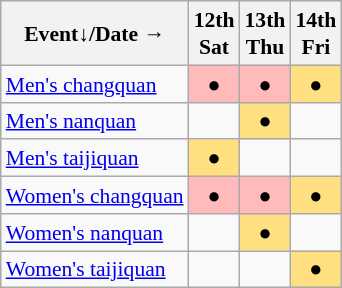<table class="wikitable" style="margin:0.5em auto; font-size:90%; line-height:1.25em; text-align:center;">
<tr>
<th>Event↓/Date →</th>
<th>12th<br>Sat</th>
<th>13th<br>Thu</th>
<th>14th<br>Fri</th>
</tr>
<tr>
<td align="left"><a href='#'>Men's changquan</a></td>
<td bgcolor="#FFBBBB">●</td>
<td bgcolor="#FFBBBB">●</td>
<td bgcolor="#FFDF80">●</td>
</tr>
<tr>
<td align="left"><a href='#'>Men's nanquan</a></td>
<td></td>
<td bgcolor="#FFDF80">●</td>
<td></td>
</tr>
<tr>
<td align="left"><a href='#'>Men's taijiquan</a></td>
<td bgcolor="#FFDF80">●</td>
<td></td>
<td></td>
</tr>
<tr>
<td align="left"><a href='#'>Women's changquan</a></td>
<td bgcolor="#FFBBBB">●</td>
<td bgcolor="#FFBBBB">●</td>
<td bgcolor="#FFDF80">●</td>
</tr>
<tr>
<td align="left"><a href='#'>Women's nanquan</a></td>
<td></td>
<td bgcolor="#FFDF80">●</td>
<td></td>
</tr>
<tr>
<td align="left"><a href='#'>Women's taijiquan</a></td>
<td></td>
<td></td>
<td bgcolor="#FFDF80">●</td>
</tr>
</table>
